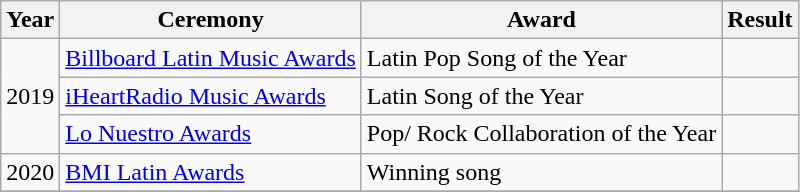<table class="wikitable">
<tr>
<th>Year</th>
<th>Ceremony</th>
<th>Award</th>
<th>Result</th>
</tr>
<tr>
<td rowspan="3">2019</td>
<td><a href='#'>Billboard Latin Music Awards</a></td>
<td>Latin Pop Song of the Year</td>
<td></td>
</tr>
<tr>
<td><a href='#'>iHeartRadio Music Awards</a></td>
<td>Latin Song of the Year</td>
<td></td>
</tr>
<tr>
<td><a href='#'>Lo Nuestro Awards</a></td>
<td>Pop/ Rock Collaboration of the Year</td>
<td></td>
</tr>
<tr>
<td rowspan="1">2020</td>
<td><a href='#'>BMI Latin Awards</a></td>
<td>Winning song</td>
<td></td>
</tr>
<tr>
</tr>
</table>
